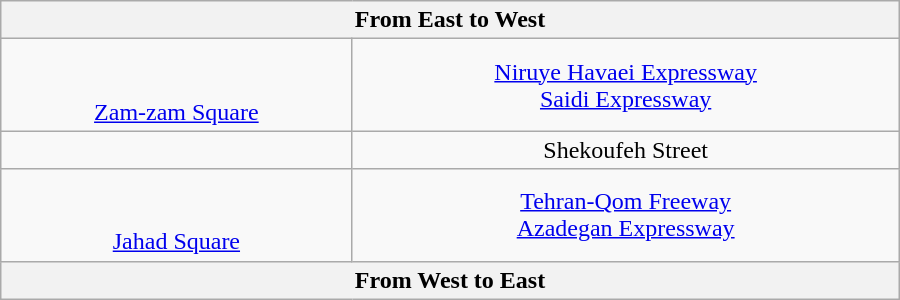<table class="wikitable" style="text-align:center" width="600px">
<tr>
<th text-align="center" colspan="3"> From East to West </th>
</tr>
<tr>
<td><br><br><a href='#'>Zam-zam Square</a></td>
<td> <a href='#'>Niruye Havaei Expressway</a><br>  <a href='#'>Saidi Expressway</a></td>
</tr>
<tr>
<td></td>
<td> Shekoufeh Street</td>
</tr>
<tr>
<td><br><br><a href='#'>Jahad Square</a></td>
<td> <a href='#'>Tehran-Qom Freeway</a><br> <a href='#'>Azadegan Expressway</a></td>
</tr>
<tr>
<th text-align="center" colspan="3"> From West to East </th>
</tr>
</table>
